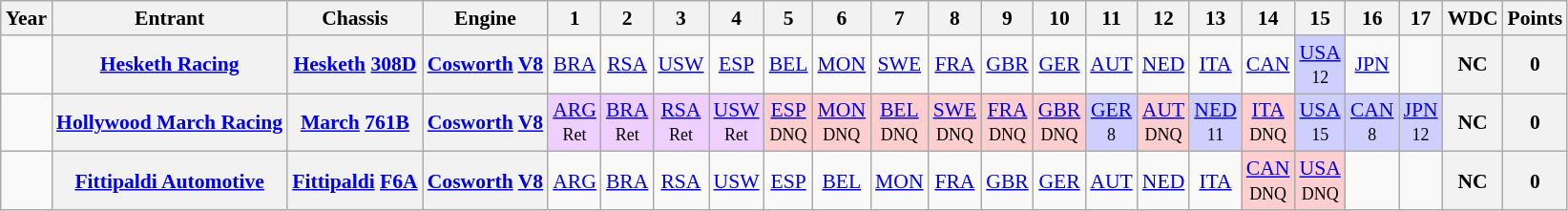<table class="wikitable" style="text-align:center; font-size:90%">
<tr>
<th>Year</th>
<th>Entrant</th>
<th>Chassis</th>
<th>Engine</th>
<th>1</th>
<th>2</th>
<th>3</th>
<th>4</th>
<th>5</th>
<th>6</th>
<th>7</th>
<th>8</th>
<th>9</th>
<th>10</th>
<th>11</th>
<th>12</th>
<th>13</th>
<th>14</th>
<th>15</th>
<th>16</th>
<th>17</th>
<th>WDC</th>
<th>Points</th>
</tr>
<tr>
<td align="left"></td>
<th align="left"><a href='#'>Hesketh Racing</a></th>
<th><a href='#'>Hesketh</a> <a href='#'>308D</a></th>
<th><a href='#'>Cosworth</a> <a href='#'>V8</a></th>
<td><a href='#'>BRA</a><br></td>
<td><a href='#'>RSA</a><br></td>
<td><a href='#'>USW</a><br></td>
<td><a href='#'>ESP</a><br></td>
<td><a href='#'>BEL</a><br></td>
<td><a href='#'>MON</a><br></td>
<td><a href='#'>SWE</a><br></td>
<td><a href='#'>FRA</a><br></td>
<td><a href='#'>GBR</a><br></td>
<td><a href='#'>GER</a><br></td>
<td><a href='#'>AUT</a><br></td>
<td><a href='#'>NED</a><br></td>
<td><a href='#'>ITA</a><br></td>
<td><a href='#'>CAN</a><br></td>
<td style="background:#cfcfff;"><a href='#'>USA</a><br><small>12</small></td>
<td><a href='#'>JPN</a><br></td>
<td></td>
<th>NC</th>
<th>0</th>
</tr>
<tr>
<td align="left"></td>
<th align="left"><a href='#'>Hollywood March Racing</a></th>
<th><a href='#'>March</a> <a href='#'>761B</a></th>
<th><a href='#'>Cosworth</a> <a href='#'>V8</a></th>
<td style="background:#efcfff;"><a href='#'>ARG</a><br><small>Ret</small></td>
<td style="background:#efcfff;"><a href='#'>BRA</a><br><small>Ret</small></td>
<td style="background:#efcfff;"><a href='#'>RSA</a><br><small>Ret</small></td>
<td style="background:#efcfff;"><a href='#'>USW</a><br><small>Ret</small></td>
<td style="background:#ffcfcf;"><a href='#'>ESP</a><br><small>DNQ</small></td>
<td style="background:#ffcfcf;"><a href='#'>MON</a><br><small>DNQ</small></td>
<td style="background:#ffcfcf;"><a href='#'>BEL</a><br><small>DNQ</small></td>
<td style="background:#ffcfcf;"><a href='#'>SWE</a><br><small>DNQ</small></td>
<td style="background:#ffcfcf;"><a href='#'>FRA</a><br><small>DNQ</small></td>
<td style="background:#ffcfcf;"><a href='#'>GBR</a><br><small>DNQ</small></td>
<td style="background:#cfcfff;"><a href='#'>GER</a><br><small>8</small></td>
<td style="background:#ffcfcf;"><a href='#'>AUT</a><br><small>DNQ</small></td>
<td style="background:#cfcfff;"><a href='#'>NED</a><br><small>11</small></td>
<td style="background:#ffcfcf;"><a href='#'>ITA</a><br><small>DNQ</small></td>
<td style="background:#cfcfff;"><a href='#'>USA</a><br><small>15</small></td>
<td style="background:#cfcfff;"><a href='#'>CAN</a><br><small>8</small></td>
<td style="background:#cfcfff;"><a href='#'>JPN</a><br><small>12</small></td>
<th>NC</th>
<th>0</th>
</tr>
<tr>
<td align="left"></td>
<th align="left"><a href='#'>Fittipaldi Automotive</a></th>
<th><a href='#'>Fittipaldi</a> <a href='#'>F6A</a></th>
<th><a href='#'>Cosworth</a> <a href='#'>V8</a></th>
<td><a href='#'>ARG</a><br></td>
<td><a href='#'>BRA</a><br></td>
<td><a href='#'>RSA</a><br></td>
<td><a href='#'>USW</a><br></td>
<td><a href='#'>ESP</a><br></td>
<td><a href='#'>BEL</a><br></td>
<td><a href='#'>MON</a><br></td>
<td><a href='#'>FRA</a><br></td>
<td><a href='#'>GBR</a><br></td>
<td><a href='#'>GER</a><br></td>
<td><a href='#'>AUT</a><br></td>
<td><a href='#'>NED</a><br></td>
<td><a href='#'>ITA</a><br></td>
<td style="background:#ffcfcf;"><a href='#'>CAN</a><br><small>DNQ</small></td>
<td style="background:#ffcfcf;"><a href='#'>USA</a><br><small>DNQ</small></td>
<td></td>
<td></td>
<th>NC</th>
<th>0</th>
</tr>
</table>
